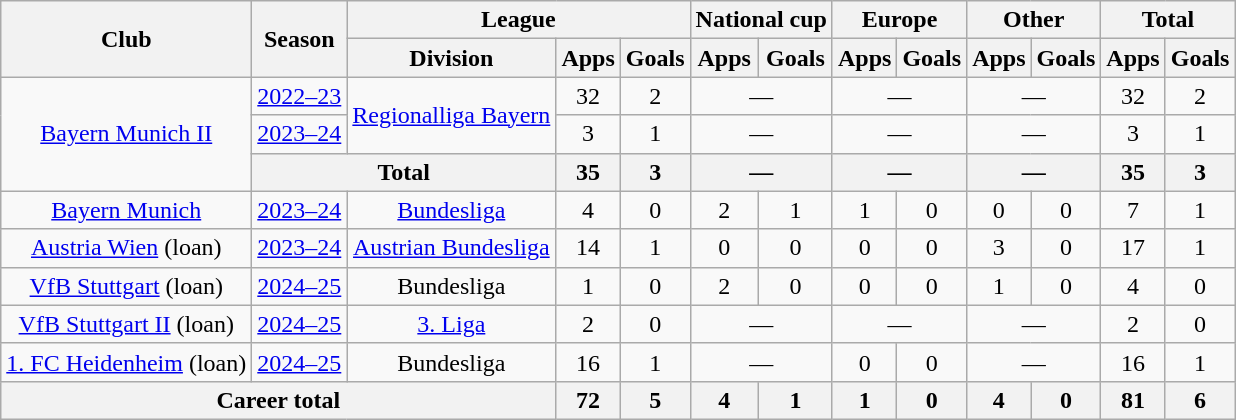<table class="wikitable" style="text-align:center">
<tr>
<th rowspan="2">Club</th>
<th rowspan="2">Season</th>
<th colspan="3">League</th>
<th colspan="2">National cup</th>
<th colspan="2">Europe</th>
<th colspan="2">Other</th>
<th colspan="2">Total</th>
</tr>
<tr>
<th>Division</th>
<th>Apps</th>
<th>Goals</th>
<th>Apps</th>
<th>Goals</th>
<th>Apps</th>
<th>Goals</th>
<th>Apps</th>
<th>Goals</th>
<th>Apps</th>
<th>Goals</th>
</tr>
<tr>
<td rowspan="3"><a href='#'>Bayern Munich II</a></td>
<td><a href='#'>2022–23</a></td>
<td rowspan="2"><a href='#'>Regionalliga Bayern</a></td>
<td>32</td>
<td>2</td>
<td colspan="2">—</td>
<td colspan="2">—</td>
<td colspan="2">—</td>
<td>32</td>
<td>2</td>
</tr>
<tr>
<td><a href='#'>2023–24</a></td>
<td>3</td>
<td>1</td>
<td colspan="2">—</td>
<td colspan="2">—</td>
<td colspan="2">—</td>
<td>3</td>
<td>1</td>
</tr>
<tr>
<th colspan="2">Total</th>
<th>35</th>
<th>3</th>
<th colspan="2">—</th>
<th colspan="2">—</th>
<th colspan="2">—</th>
<th>35</th>
<th>3</th>
</tr>
<tr>
<td><a href='#'>Bayern Munich</a></td>
<td><a href='#'>2023–24</a></td>
<td><a href='#'>Bundesliga</a></td>
<td>4</td>
<td>0</td>
<td>2</td>
<td>1</td>
<td>1</td>
<td>0</td>
<td>0</td>
<td>0</td>
<td>7</td>
<td>1</td>
</tr>
<tr>
<td><a href='#'>Austria Wien</a> (loan)</td>
<td><a href='#'>2023–24</a></td>
<td><a href='#'>Austrian Bundesliga</a></td>
<td>14</td>
<td>1</td>
<td>0</td>
<td>0</td>
<td>0</td>
<td>0</td>
<td>3 </td>
<td>0</td>
<td>17</td>
<td>1</td>
</tr>
<tr>
<td><a href='#'>VfB Stuttgart</a> (loan)</td>
<td><a href='#'>2024–25</a></td>
<td>Bundesliga</td>
<td>1</td>
<td>0</td>
<td>2</td>
<td>0</td>
<td>0</td>
<td>0</td>
<td>1</td>
<td>0</td>
<td>4</td>
<td>0</td>
</tr>
<tr>
<td><a href='#'>VfB Stuttgart II</a> (loan)</td>
<td><a href='#'>2024–25</a></td>
<td><a href='#'>3. Liga</a></td>
<td>2</td>
<td>0</td>
<td colspan="2">—</td>
<td colspan="2">—</td>
<td colspan="2">—</td>
<td>2</td>
<td>0</td>
</tr>
<tr>
<td><a href='#'>1. FC Heidenheim</a> (loan)</td>
<td><a href='#'>2024–25</a></td>
<td>Bundesliga</td>
<td>16</td>
<td>1</td>
<td colspan="2">—</td>
<td>0</td>
<td>0</td>
<td colspan="2">—</td>
<td>16</td>
<td>1</td>
</tr>
<tr>
<th colspan="3">Career total</th>
<th>72</th>
<th>5</th>
<th>4</th>
<th>1</th>
<th>1</th>
<th>0</th>
<th>4</th>
<th>0</th>
<th>81</th>
<th>6</th>
</tr>
</table>
